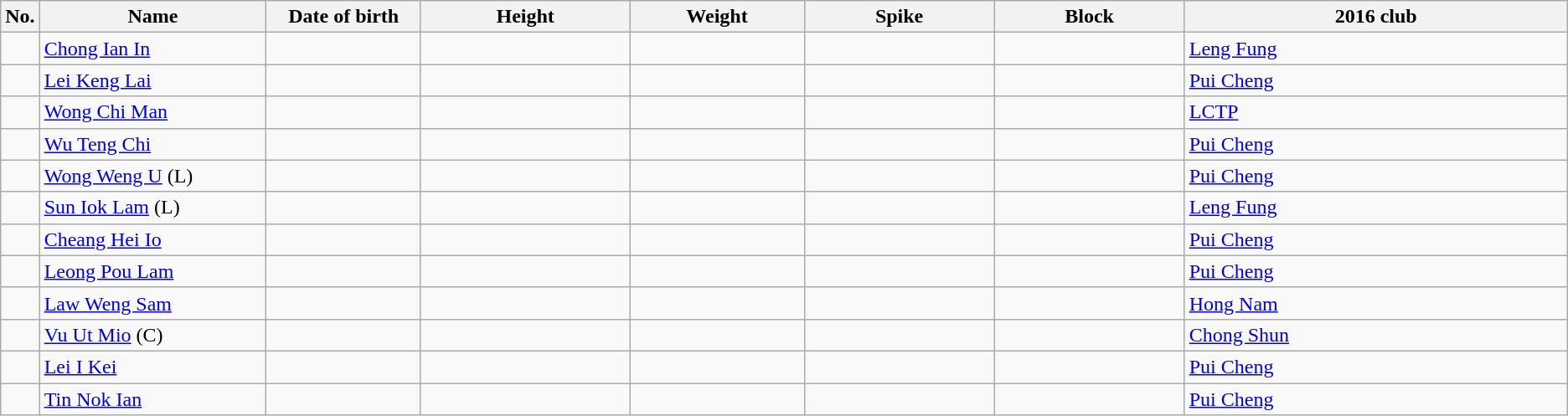<table class="wikitable sortable" style="text-align:center;">
<tr>
<th>No.</th>
<th style="width:12em">Name</th>
<th style="width:8em">Date of birth</th>
<th style="width:11em">Height</th>
<th style="width:9em">Weight</th>
<th style="width:10em">Spike</th>
<th style="width:10em">Block</th>
<th style="width:21em">2016 club</th>
</tr>
<tr>
<td></td>
<td align=left><a href='#'>Chong Ian In</a></td>
<td align=right></td>
<td></td>
<td></td>
<td></td>
<td></td>
<td align=left><a href='#'>Leng Fung</a></td>
</tr>
<tr>
<td></td>
<td align=left><a href='#'>Lei Keng Lai</a></td>
<td align=right></td>
<td></td>
<td></td>
<td></td>
<td></td>
<td align=left><a href='#'>Pui Cheng</a></td>
</tr>
<tr>
<td></td>
<td align=left><a href='#'>Wong Chi Man</a></td>
<td align=right></td>
<td></td>
<td></td>
<td></td>
<td></td>
<td align=left><a href='#'>LCTP</a></td>
</tr>
<tr>
<td></td>
<td align=left><a href='#'>Wu Teng Chi</a></td>
<td align=right></td>
<td></td>
<td></td>
<td></td>
<td></td>
<td align=left><a href='#'>Pui Cheng</a></td>
</tr>
<tr>
<td></td>
<td align=left><a href='#'>Wong Weng U</a> (L)</td>
<td align=right></td>
<td></td>
<td></td>
<td></td>
<td></td>
<td align=left><a href='#'>Pui Cheng</a></td>
</tr>
<tr>
<td></td>
<td align=left><a href='#'>Sun Iok Lam</a> (L)</td>
<td align=right></td>
<td></td>
<td></td>
<td></td>
<td></td>
<td align=left><a href='#'>Leng Fung</a></td>
</tr>
<tr>
<td></td>
<td align=left><a href='#'>Cheang Hei Io</a></td>
<td align=right></td>
<td></td>
<td></td>
<td></td>
<td></td>
<td align=left><a href='#'>Pui Cheng</a></td>
</tr>
<tr>
<td></td>
<td align=left><a href='#'>Leong Pou Lam</a></td>
<td align=right></td>
<td></td>
<td></td>
<td></td>
<td></td>
<td align=left><a href='#'>Pui Cheng</a></td>
</tr>
<tr>
<td></td>
<td align=left><a href='#'>Law Weng Sam</a></td>
<td align=right></td>
<td></td>
<td></td>
<td></td>
<td></td>
<td align=left><a href='#'>Hong Nam</a></td>
</tr>
<tr>
<td></td>
<td align=left><a href='#'>Vu Ut Mio</a> (C)</td>
<td align=right></td>
<td></td>
<td></td>
<td></td>
<td></td>
<td align=left><a href='#'>Chong Shun</a></td>
</tr>
<tr>
<td></td>
<td align=left><a href='#'>Lei I Kei</a></td>
<td align=right></td>
<td></td>
<td></td>
<td></td>
<td></td>
<td align=left><a href='#'>Pui Cheng</a></td>
</tr>
<tr>
<td></td>
<td align=left><a href='#'>Tin Nok Ian</a></td>
<td align=right></td>
<td></td>
<td></td>
<td></td>
<td></td>
<td align=left><a href='#'>Pui Cheng</a></td>
</tr>
</table>
